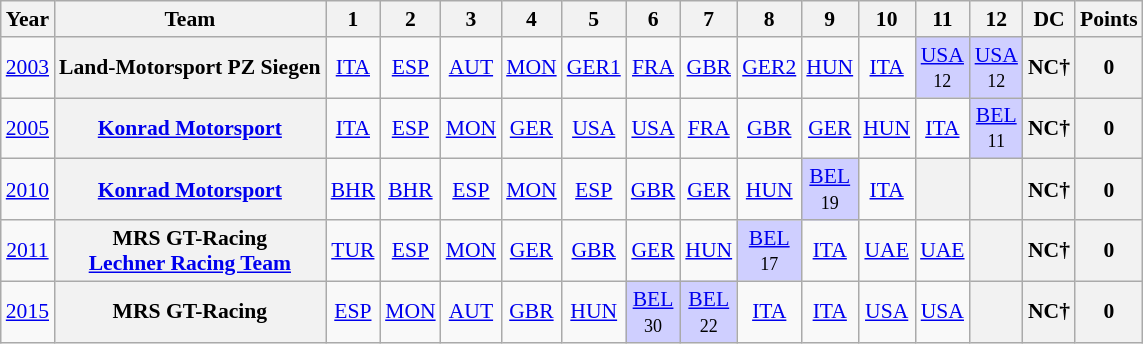<table class="wikitable" style="text-align:center; font-size:90%">
<tr>
<th>Year</th>
<th>Team</th>
<th>1</th>
<th>2</th>
<th>3</th>
<th>4</th>
<th>5</th>
<th>6</th>
<th>7</th>
<th>8</th>
<th>9</th>
<th>10</th>
<th>11</th>
<th>12</th>
<th>DC</th>
<th>Points</th>
</tr>
<tr>
<td><a href='#'>2003</a></td>
<th>Land-Motorsport PZ Siegen</th>
<td><a href='#'>ITA</a></td>
<td><a href='#'>ESP</a></td>
<td><a href='#'>AUT</a></td>
<td><a href='#'>MON</a></td>
<td><a href='#'>GER1</a></td>
<td><a href='#'>FRA</a></td>
<td><a href='#'>GBR</a></td>
<td><a href='#'>GER2</a></td>
<td><a href='#'>HUN</a></td>
<td><a href='#'>ITA</a></td>
<td style="background:#CFCFFF;"><a href='#'>USA</a><br><small>12</small></td>
<td style="background:#CFCFFF;"><a href='#'>USA</a><br><small>12</small></td>
<th>NC†</th>
<th>0</th>
</tr>
<tr>
<td><a href='#'>2005</a></td>
<th><a href='#'>Konrad Motorsport</a></th>
<td><a href='#'>ITA</a></td>
<td><a href='#'>ESP</a></td>
<td><a href='#'>MON</a></td>
<td><a href='#'>GER</a></td>
<td><a href='#'>USA</a></td>
<td><a href='#'>USA</a></td>
<td><a href='#'>FRA</a></td>
<td><a href='#'>GBR</a></td>
<td><a href='#'>GER</a></td>
<td><a href='#'>HUN</a></td>
<td><a href='#'>ITA</a></td>
<td style="background:#CFCFFF;"><a href='#'>BEL</a><br><small>11</small></td>
<th>NC†</th>
<th>0</th>
</tr>
<tr>
<td><a href='#'>2010</a></td>
<th><a href='#'>Konrad Motorsport</a></th>
<td><a href='#'>BHR</a></td>
<td><a href='#'>BHR</a></td>
<td><a href='#'>ESP</a></td>
<td><a href='#'>MON</a></td>
<td><a href='#'>ESP</a></td>
<td><a href='#'>GBR</a></td>
<td><a href='#'>GER</a></td>
<td><a href='#'>HUN</a></td>
<td style="background:#cfcfff;"><a href='#'>BEL</a><br><small>19</small></td>
<td><a href='#'>ITA</a></td>
<th></th>
<th></th>
<th>NC†</th>
<th>0</th>
</tr>
<tr>
<td><a href='#'>2011</a></td>
<th>MRS GT-Racing<br><a href='#'>Lechner Racing Team</a></th>
<td><a href='#'>TUR</a></td>
<td><a href='#'>ESP</a></td>
<td><a href='#'>MON</a></td>
<td><a href='#'>GER</a></td>
<td><a href='#'>GBR</a></td>
<td><a href='#'>GER</a></td>
<td><a href='#'>HUN</a></td>
<td style="background:#CFCFFF;"><a href='#'>BEL</a><br><small>17</small></td>
<td><a href='#'>ITA</a></td>
<td><a href='#'>UAE</a></td>
<td><a href='#'>UAE</a></td>
<th></th>
<th>NC†</th>
<th>0</th>
</tr>
<tr>
<td><a href='#'>2015</a></td>
<th>MRS GT-Racing</th>
<td><a href='#'>ESP</a></td>
<td><a href='#'>MON</a></td>
<td><a href='#'>AUT</a></td>
<td><a href='#'>GBR</a></td>
<td><a href='#'>HUN</a></td>
<td style="background:#CFCFFF;"><a href='#'>BEL</a><br><small>30</small></td>
<td style="background:#CFCFFF;"><a href='#'>BEL</a><br><small>22</small></td>
<td><a href='#'>ITA</a></td>
<td><a href='#'>ITA</a></td>
<td><a href='#'>USA</a></td>
<td><a href='#'>USA</a></td>
<th></th>
<th>NC†</th>
<th>0</th>
</tr>
</table>
